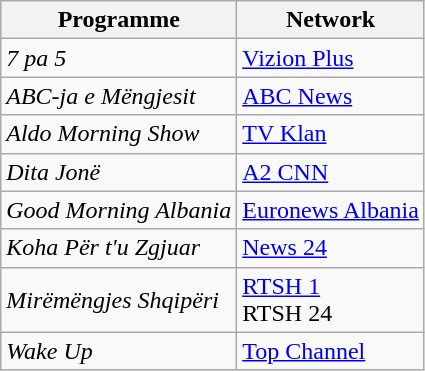<table class="wikitable">
<tr>
<th>Programme</th>
<th>Network</th>
</tr>
<tr>
<td><em>7 pa 5</em></td>
<td><a href='#'>Vizion Plus</a></td>
</tr>
<tr>
<td><em>ABC-ja e Mëngjesit</em></td>
<td><a href='#'>ABC News</a></td>
</tr>
<tr>
<td><em>Aldo Morning Show</em></td>
<td><a href='#'>TV Klan</a></td>
</tr>
<tr>
<td><em>Dita Jonë</em></td>
<td><a href='#'>A2 CNN</a></td>
</tr>
<tr>
<td><em>Good Morning Albania</em></td>
<td><a href='#'>Euronews Albania</a></td>
</tr>
<tr>
<td><em>Koha Për t'u Zgjuar</em></td>
<td><a href='#'>News 24</a></td>
</tr>
<tr>
<td><em>Mirëmëngjes Shqipëri</em></td>
<td><a href='#'>RTSH 1</a><br>RTSH 24</td>
</tr>
<tr>
<td><em>Wake Up</em></td>
<td><a href='#'>Top Channel</a></td>
</tr>
</table>
